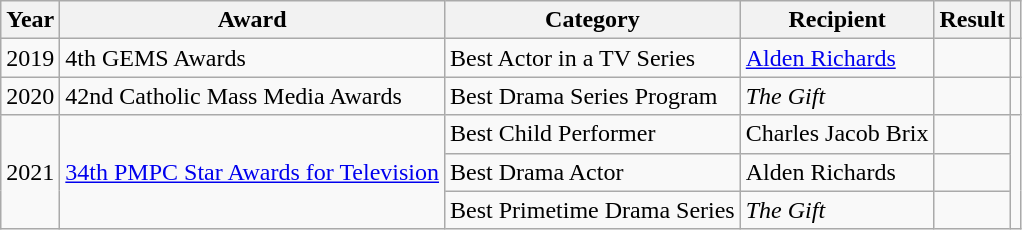<table class="wikitable">
<tr>
<th>Year</th>
<th>Award</th>
<th>Category</th>
<th>Recipient</th>
<th>Result</th>
<th></th>
</tr>
<tr>
<td>2019</td>
<td>4th GEMS Awards</td>
<td>Best Actor in a TV Series</td>
<td><a href='#'>Alden Richards</a></td>
<td></td>
<td></td>
</tr>
<tr>
<td>2020</td>
<td>42nd Catholic Mass Media Awards</td>
<td>Best Drama Series Program</td>
<td><em>The Gift</em></td>
<td></td>
<td></td>
</tr>
<tr>
<td rowspan=3>2021</td>
<td rowspan=3><a href='#'>34th PMPC Star Awards for Television</a></td>
<td>Best Child Performer</td>
<td>Charles Jacob Brix</td>
<td></td>
<td rowspan=3></td>
</tr>
<tr>
<td>Best Drama Actor</td>
<td>Alden Richards</td>
<td></td>
</tr>
<tr>
<td>Best Primetime Drama Series</td>
<td><em>The Gift</em></td>
<td></td>
</tr>
</table>
